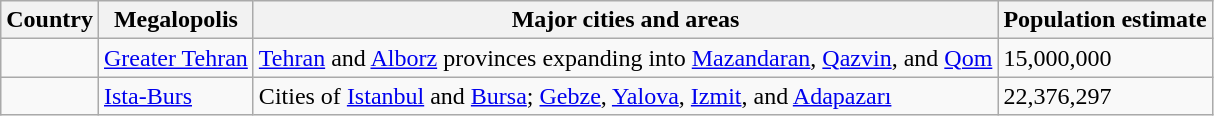<table class="wikitable sortable">
<tr>
<th>Country</th>
<th>Megalopolis</th>
<th>Major cities and areas</th>
<th>Population estimate</th>
</tr>
<tr>
<td></td>
<td><a href='#'>Greater Tehran</a></td>
<td><a href='#'>Tehran</a> and <a href='#'>Alborz</a> provinces expanding into <a href='#'>Mazandaran</a>, <a href='#'>Qazvin</a>, and <a href='#'>Qom</a></td>
<td>15,000,000</td>
</tr>
<tr>
<td></td>
<td><a href='#'>Ista-Burs</a></td>
<td>Cities of <a href='#'>Istanbul</a> and <a href='#'>Bursa</a>; <a href='#'>Gebze</a>, <a href='#'>Yalova</a>, <a href='#'>Izmit</a>, and <a href='#'>Adapazarı</a></td>
<td>22,376,297</td>
</tr>
</table>
